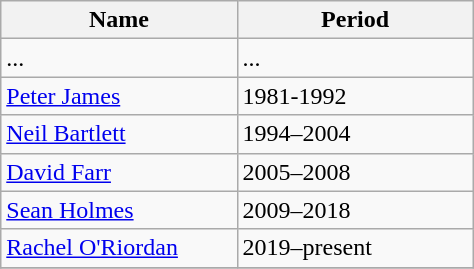<table width="25%" class="wikitable">
<tr>
<th width="50%">Name</th>
<th width="50%">Period</th>
</tr>
<tr>
<td>...</td>
<td>...</td>
</tr>
<tr>
<td><a href='#'>Peter James</a></td>
<td>1981-1992</td>
</tr>
<tr>
<td><a href='#'>Neil Bartlett</a></td>
<td>1994–2004</td>
</tr>
<tr>
<td><a href='#'>David Farr</a></td>
<td>2005–2008</td>
</tr>
<tr>
<td><a href='#'>Sean Holmes</a></td>
<td>2009–2018</td>
</tr>
<tr>
<td><a href='#'>Rachel O'Riordan</a></td>
<td>2019–present</td>
</tr>
<tr>
</tr>
</table>
